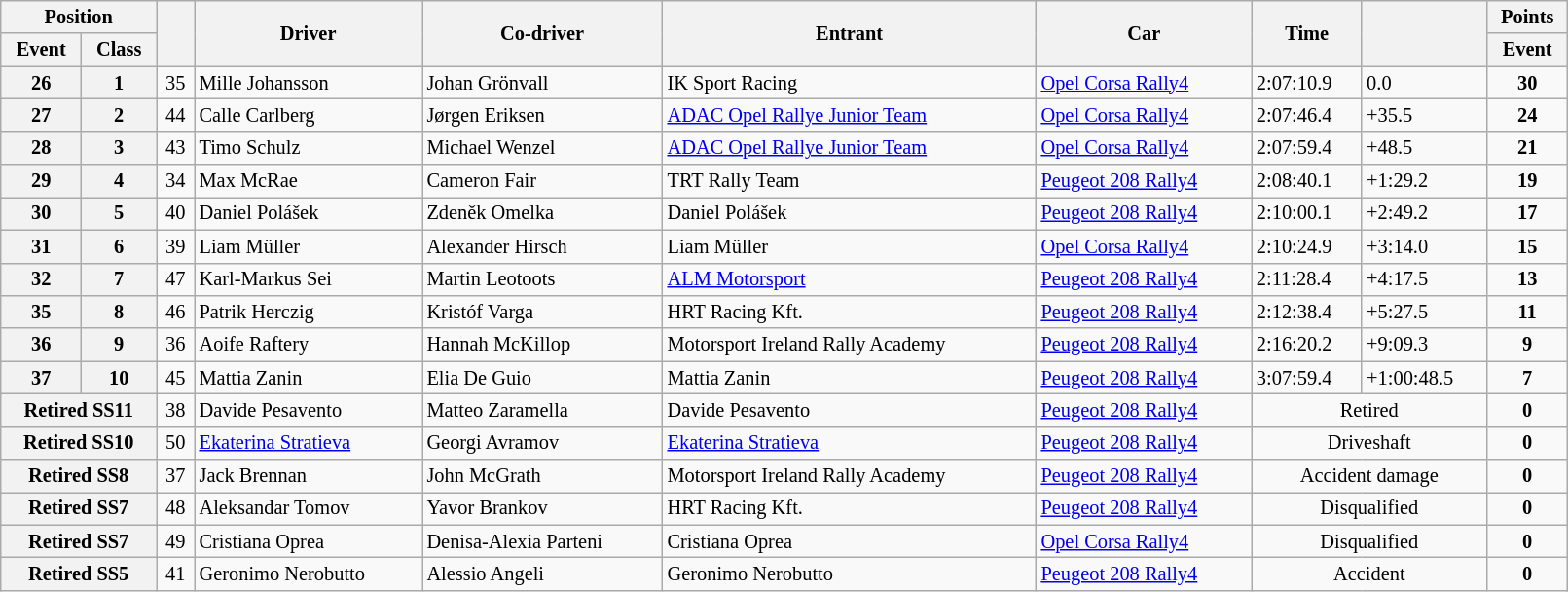<table class="wikitable" width="85%" style="font-size: 85%;">
<tr>
<th colspan="2">Position</th>
<th rowspan="2"></th>
<th rowspan="2">Driver</th>
<th rowspan="2">Co-driver</th>
<th rowspan="2">Entrant</th>
<th rowspan="2">Car</th>
<th rowspan="2">Time</th>
<th rowspan="2"></th>
<th>Points</th>
</tr>
<tr>
<th>Event</th>
<th>Class</th>
<th>Event</th>
</tr>
<tr>
<th>26</th>
<th>1</th>
<td align="center">35</td>
<td>Mille Johansson</td>
<td>Johan Grönvall</td>
<td>IK Sport Racing</td>
<td><a href='#'>Opel Corsa Rally4</a></td>
<td>2:07:10.9</td>
<td>0.0</td>
<td align="center"><strong>30</strong></td>
</tr>
<tr>
<th>27</th>
<th>2</th>
<td align="center">44</td>
<td>Calle Carlberg</td>
<td>Jørgen Eriksen</td>
<td><a href='#'>ADAC Opel Rallye Junior Team</a></td>
<td><a href='#'>Opel Corsa Rally4</a></td>
<td>2:07:46.4</td>
<td>+35.5</td>
<td align="center"><strong>24</strong></td>
</tr>
<tr>
<th>28</th>
<th>3</th>
<td align="center">43</td>
<td>Timo Schulz</td>
<td>Michael Wenzel</td>
<td><a href='#'>ADAC Opel Rallye Junior Team</a></td>
<td><a href='#'>Opel Corsa Rally4</a></td>
<td>2:07:59.4</td>
<td>+48.5</td>
<td align="center"><strong>21</strong></td>
</tr>
<tr>
<th>29</th>
<th>4</th>
<td align="center">34</td>
<td>Max McRae</td>
<td>Cameron Fair</td>
<td>TRT Rally Team</td>
<td><a href='#'>Peugeot 208 Rally4</a></td>
<td>2:08:40.1</td>
<td>+1:29.2</td>
<td align="center"><strong>19</strong></td>
</tr>
<tr>
<th>30</th>
<th>5</th>
<td align="center">40</td>
<td>Daniel Polášek</td>
<td>Zdeněk Omelka</td>
<td>Daniel Polášek</td>
<td><a href='#'>Peugeot 208 Rally4</a></td>
<td>2:10:00.1</td>
<td>+2:49.2</td>
<td align="center"><strong>17</strong></td>
</tr>
<tr>
<th>31</th>
<th>6</th>
<td align="center">39</td>
<td>Liam Müller</td>
<td>Alexander Hirsch</td>
<td>Liam Müller</td>
<td><a href='#'>Opel Corsa Rally4</a></td>
<td>2:10:24.9</td>
<td>+3:14.0</td>
<td align="center"><strong>15</strong></td>
</tr>
<tr>
<th>32</th>
<th>7</th>
<td align="center">47</td>
<td>Karl-Markus Sei</td>
<td>Martin Leotoots</td>
<td><a href='#'>ALM Motorsport</a></td>
<td><a href='#'>Peugeot 208 Rally4</a></td>
<td>2:11:28.4</td>
<td>+4:17.5</td>
<td align="center"><strong>13</strong></td>
</tr>
<tr>
<th>35</th>
<th>8</th>
<td align="center">46</td>
<td>Patrik Herczig</td>
<td>Kristóf Varga</td>
<td>HRT Racing Kft.</td>
<td><a href='#'>Peugeot 208 Rally4</a></td>
<td>2:12:38.4</td>
<td>+5:27.5</td>
<td align="center"><strong>11</strong></td>
</tr>
<tr>
<th>36</th>
<th>9</th>
<td align="center">36</td>
<td>Aoife Raftery</td>
<td>Hannah McKillop</td>
<td>Motorsport Ireland Rally Academy</td>
<td><a href='#'>Peugeot 208 Rally4</a></td>
<td>2:16:20.2</td>
<td>+9:09.3</td>
<td align="center"><strong>9</strong></td>
</tr>
<tr>
<th>37</th>
<th>10</th>
<td align="center">45</td>
<td>Mattia Zanin</td>
<td>Elia De Guio</td>
<td>Mattia Zanin</td>
<td><a href='#'>Peugeot 208 Rally4</a></td>
<td>3:07:59.4</td>
<td>+1:00:48.5</td>
<td align="center"><strong>7</strong></td>
</tr>
<tr>
<th colspan="2">Retired SS11</th>
<td align="center">38</td>
<td>Davide Pesavento</td>
<td>Matteo Zaramella</td>
<td>Davide Pesavento</td>
<td><a href='#'>Peugeot 208 Rally4</a></td>
<td colspan="2" align="center">Retired</td>
<td align="center"><strong>0</strong></td>
</tr>
<tr>
<th colspan="2">Retired SS10</th>
<td align="center">50</td>
<td><a href='#'>Ekaterina Stratieva</a></td>
<td>Georgi Avramov</td>
<td><a href='#'>Ekaterina Stratieva</a></td>
<td><a href='#'>Peugeot 208 Rally4</a></td>
<td colspan="2" align="center">Driveshaft</td>
<td align="center"><strong>0</strong></td>
</tr>
<tr>
<th colspan="2">Retired SS8</th>
<td align="center">37</td>
<td>Jack Brennan</td>
<td>John McGrath</td>
<td>Motorsport Ireland Rally Academy</td>
<td><a href='#'>Peugeot 208 Rally4</a></td>
<td colspan="2" align="center">Accident damage</td>
<td align="center"><strong>0</strong></td>
</tr>
<tr>
<th colspan="2">Retired SS7</th>
<td align="center">48</td>
<td>Aleksandar Tomov</td>
<td>Yavor Brankov</td>
<td>HRT Racing Kft.</td>
<td><a href='#'>Peugeot 208 Rally4</a></td>
<td colspan="2" align="center">Disqualified</td>
<td align="center"><strong>0</strong></td>
</tr>
<tr>
<th colspan="2">Retired SS7</th>
<td align="center">49</td>
<td>Cristiana Oprea</td>
<td>Denisa-Alexia Parteni</td>
<td>Cristiana Oprea</td>
<td><a href='#'>Opel Corsa Rally4</a></td>
<td colspan="2" align="center">Disqualified</td>
<td align="center"><strong>0</strong></td>
</tr>
<tr>
<th colspan="2">Retired SS5</th>
<td align="center">41</td>
<td>Geronimo Nerobutto</td>
<td>Alessio Angeli</td>
<td>Geronimo Nerobutto</td>
<td><a href='#'>Peugeot 208 Rally4</a></td>
<td colspan="2" align="center">Accident</td>
<td align="center"><strong>0</strong></td>
</tr>
</table>
